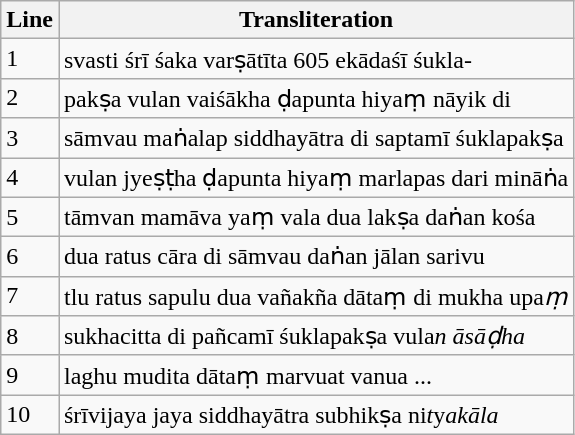<table class="wikitable">
<tr>
<th>Line</th>
<th>Transliteration</th>
</tr>
<tr>
<td>1</td>
<td>svasti śrī śaka varṣātīta 605 ekādaśī śukla-</td>
</tr>
<tr>
<td>2</td>
<td>pakṣa vulan vaiśākha ḍapunta hiyaṃ nāyik di</td>
</tr>
<tr>
<td>3</td>
<td>sāmvau maṅalap siddhayātra di saptamī śuklapakṣa</td>
</tr>
<tr>
<td>4</td>
<td>vulan jyeṣṭha ḍapunta hiyaṃ marlapas dari mināṅa</td>
</tr>
<tr>
<td>5</td>
<td>tāmvan mamāva yaṃ vala dua lakṣa daṅan kośa</td>
</tr>
<tr>
<td>6</td>
<td>dua ratus cāra di sāmvau daṅan jālan sarivu</td>
</tr>
<tr>
<td>7</td>
<td>tlu ratus sapulu dua vañakña dātaṃ di mukha upa<em>ṃ</em></td>
</tr>
<tr>
<td>8</td>
<td>sukhacitta di pañcamī śuklapakṣa vula<em>n āsāḍha</em></td>
</tr>
<tr>
<td>9</td>
<td>laghu mudita dātaṃ marvuat vanua ...</td>
</tr>
<tr>
<td>10</td>
<td>śrīvijaya jaya siddhayātra subhikṣa ni<em>t</em>y<em>akāla</em></td>
</tr>
</table>
